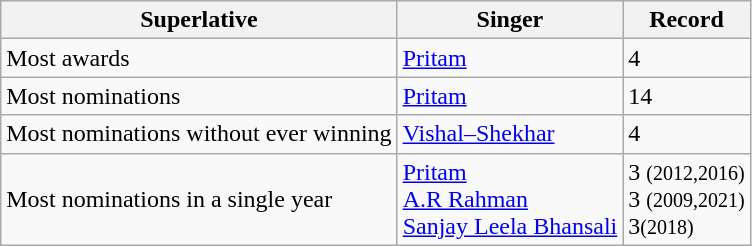<table class="wikitable plainrowheaders">
<tr>
<th>Superlative</th>
<th>Singer</th>
<th>Record</th>
</tr>
<tr>
<td>Most awards</td>
<td><a href='#'>Pritam</a></td>
<td>4</td>
</tr>
<tr>
<td>Most nominations</td>
<td><a href='#'>Pritam</a></td>
<td>14</td>
</tr>
<tr>
<td>Most nominations without ever winning</td>
<td><a href='#'>Vishal–Shekhar</a></td>
<td>4</td>
</tr>
<tr>
<td>Most nominations in a single year</td>
<td><a href='#'>Pritam</a><br><a href='#'>A.R Rahman</a><br><a href='#'>Sanjay Leela Bhansali</a></td>
<td>3 <small>(2012,2016)</small><br>3 <small>(2009,2021)</small><br>3<small>(2018)</small></td>
</tr>
</table>
